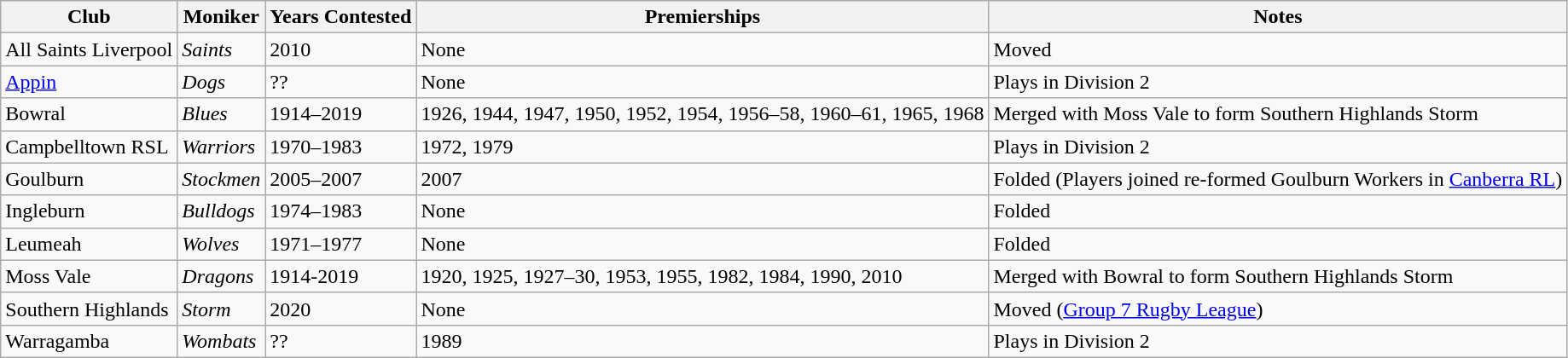<table class="wikitable">
<tr>
<th>Club</th>
<th>Moniker</th>
<th>Years Contested</th>
<th>Premierships</th>
<th>Notes</th>
</tr>
<tr>
<td> All Saints Liverpool</td>
<td><em>Saints</em></td>
<td>2010</td>
<td>None</td>
<td>Moved</td>
</tr>
<tr>
<td> <a href='#'>Appin</a></td>
<td><em>Dogs</em></td>
<td>??</td>
<td>None</td>
<td>Plays in Division 2</td>
</tr>
<tr>
<td> Bowral</td>
<td><em>Blues</em></td>
<td>1914–2019</td>
<td>1926, 1944, 1947, 1950, 1952, 1954, 1956–58, 1960–61, 1965, 1968</td>
<td>Merged with Moss Vale to form Southern Highlands Storm</td>
</tr>
<tr>
<td> Campbelltown RSL</td>
<td><em>Warriors</em></td>
<td>1970–1983</td>
<td>1972, 1979</td>
<td>Plays in Division 2</td>
</tr>
<tr>
<td> Goulburn</td>
<td><em>Stockmen</em></td>
<td>2005–2007</td>
<td>2007</td>
<td>Folded (Players joined re-formed Goulburn Workers in <a href='#'>Canberra RL</a>)</td>
</tr>
<tr>
<td> Ingleburn</td>
<td><em>Bulldogs</em></td>
<td>1974–1983</td>
<td>None</td>
<td>Folded</td>
</tr>
<tr>
<td> Leumeah</td>
<td><em>Wolves</em></td>
<td>1971–1977</td>
<td>None</td>
<td>Folded</td>
</tr>
<tr>
<td> Moss Vale</td>
<td><em>Dragons</em></td>
<td>1914-2019</td>
<td>1920, 1925, 1927–30, 1953, 1955, 1982, 1984, 1990, 2010</td>
<td>Merged with Bowral to form Southern Highlands Storm</td>
</tr>
<tr>
<td> Southern Highlands</td>
<td><em>Storm</em></td>
<td>2020</td>
<td>None</td>
<td>Moved (<a href='#'>Group 7 Rugby League</a>)</td>
</tr>
<tr>
<td> Warragamba</td>
<td><em>Wombats</em></td>
<td>??</td>
<td>1989</td>
<td>Plays in Division 2</td>
</tr>
</table>
